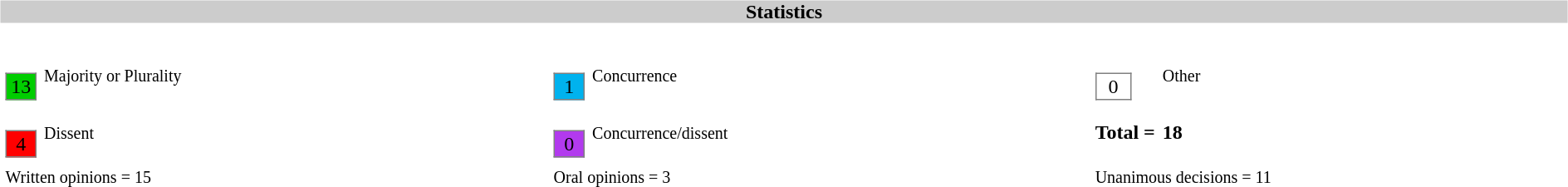<table width=100%>
<tr>
<td><br><table width=100% align=center cellpadding=0 cellspacing=0>
<tr>
<th bgcolor=#CCCCCC>Statistics</th>
</tr>
<tr>
<td><br><table width=100% cellpadding="2" cellspacing="2" border="0"width=25px>
<tr>
<td><br><table border="1" style="border-collapse:collapse;">
<tr>
<td align=center bgcolor=#00CD00 width=25px>13</td>
</tr>
</table>
</td>
<td><small>Majority or Plurality</small></td>
<td width=25px><br><table border="1" style="border-collapse:collapse;">
<tr>
<td align=center width=25px bgcolor=#00B2EE>1</td>
</tr>
</table>
</td>
<td><small>Concurrence</small></td>
<td width=25px><br><table border="1" style="border-collapse:collapse;">
<tr>
<td align=center width=25px bgcolor=white>0</td>
</tr>
</table>
</td>
<td><small>Other</small></td>
</tr>
<tr>
<td width=25px><br><table border="1" style="border-collapse:collapse;">
<tr>
<td align=center width=25px bgcolor=red>4</td>
</tr>
</table>
</td>
<td><small>Dissent</small></td>
<td width=25px><br><table border="1" style="border-collapse:collapse;">
<tr>
<td align=center width=25px bgcolor=#B23AEE>0</td>
</tr>
</table>
</td>
<td><small>Concurrence/dissent</small></td>
<td white-space: nowrap><strong>Total = </strong></td>
<td><strong>18</strong></td>
</tr>
<tr>
<td colspan=2><small>Written opinions = 15</small></td>
<td colspan=2><small>Oral opinions = 3</small></td>
<td colspan=2><small> Unanimous decisions = 11</small></td>
</tr>
</table>
</td>
</tr>
</table>
</td>
</tr>
</table>
